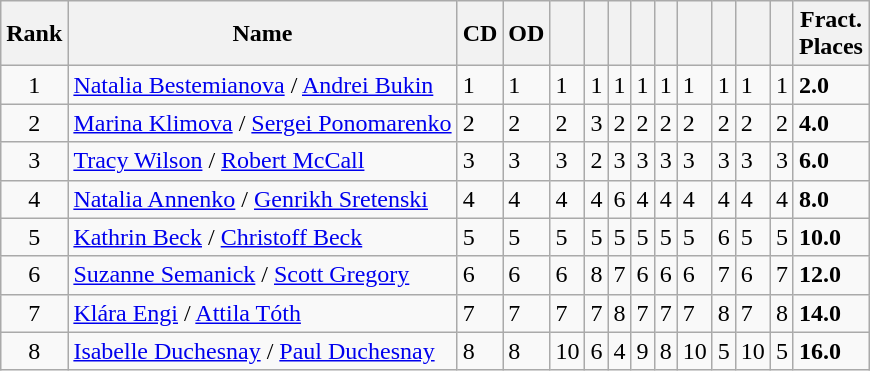<table class="wikitable">
<tr>
<th>Rank</th>
<th>Name</th>
<th>CD</th>
<th>OD</th>
<th></th>
<th></th>
<th></th>
<th></th>
<th></th>
<th></th>
<th></th>
<th></th>
<th></th>
<th>Fract. <br> Places</th>
</tr>
<tr>
<td align=center>1</td>
<td align=left> <a href='#'>Natalia Bestemianova</a> / <a href='#'>Andrei Bukin</a></td>
<td>1</td>
<td>1</td>
<td>1</td>
<td>1</td>
<td>1</td>
<td>1</td>
<td>1</td>
<td>1</td>
<td>1</td>
<td>1</td>
<td>1</td>
<td><strong>2.0</strong></td>
</tr>
<tr>
<td align=center>2</td>
<td align=left> <a href='#'>Marina Klimova</a> / <a href='#'>Sergei Ponomarenko</a></td>
<td>2</td>
<td>2</td>
<td>2</td>
<td>3</td>
<td>2</td>
<td>2</td>
<td>2</td>
<td>2</td>
<td>2</td>
<td>2</td>
<td>2</td>
<td><strong>4.0</strong></td>
</tr>
<tr>
<td align=center>3</td>
<td align=left> <a href='#'>Tracy Wilson</a> / <a href='#'>Robert McCall</a></td>
<td>3</td>
<td>3</td>
<td>3</td>
<td>2</td>
<td>3</td>
<td>3</td>
<td>3</td>
<td>3</td>
<td>3</td>
<td>3</td>
<td>3</td>
<td><strong>6.0</strong></td>
</tr>
<tr>
<td align=center>4</td>
<td align=left> <a href='#'>Natalia Annenko</a> / <a href='#'>Genrikh Sretenski</a></td>
<td>4</td>
<td>4</td>
<td>4</td>
<td>4</td>
<td>6</td>
<td>4</td>
<td>4</td>
<td>4</td>
<td>4</td>
<td>4</td>
<td>4</td>
<td><strong>8.0</strong></td>
</tr>
<tr>
<td align=center>5</td>
<td align=left> <a href='#'>Kathrin Beck</a> / <a href='#'>Christoff Beck</a></td>
<td>5</td>
<td>5</td>
<td>5</td>
<td>5</td>
<td>5</td>
<td>5</td>
<td>5</td>
<td>5</td>
<td>6</td>
<td>5</td>
<td>5</td>
<td><strong>10.0</strong></td>
</tr>
<tr>
<td align=center>6</td>
<td align=left> <a href='#'>Suzanne Semanick</a> / <a href='#'>Scott Gregory</a></td>
<td>6</td>
<td>6</td>
<td>6</td>
<td>8</td>
<td>7</td>
<td>6</td>
<td>6</td>
<td>6</td>
<td>7</td>
<td>6</td>
<td>7</td>
<td><strong>12.0</strong></td>
</tr>
<tr>
<td align=center>7</td>
<td align=left> <a href='#'>Klára Engi</a> / <a href='#'>Attila Tóth</a></td>
<td>7</td>
<td>7</td>
<td>7</td>
<td>7</td>
<td>8</td>
<td>7</td>
<td>7</td>
<td>7</td>
<td>8</td>
<td>7</td>
<td>8</td>
<td><strong>14.0</strong></td>
</tr>
<tr>
<td align=center>8</td>
<td align=left> <a href='#'>Isabelle Duchesnay</a> / <a href='#'>Paul Duchesnay</a></td>
<td>8</td>
<td>8</td>
<td>10</td>
<td>6</td>
<td>4</td>
<td>9</td>
<td>8</td>
<td>10</td>
<td>5</td>
<td>10</td>
<td>5</td>
<td><strong>16.0</strong></td>
</tr>
</table>
